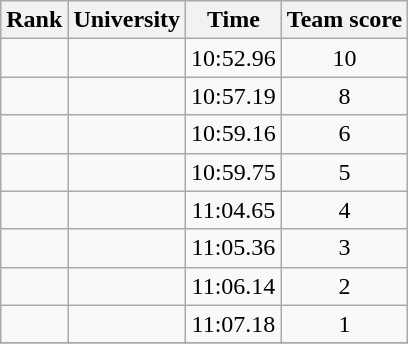<table class="wikitable sortable" style="text-align:center">
<tr>
<th>Rank</th>
<th>University</th>
<th>Time</th>
<th>Team score</th>
</tr>
<tr>
<td></td>
<td></td>
<td>10:52.96</td>
<td>10</td>
</tr>
<tr>
<td></td>
<td></td>
<td>10:57.19</td>
<td>8</td>
</tr>
<tr>
<td></td>
<td></td>
<td>10:59.16</td>
<td>6</td>
</tr>
<tr>
<td></td>
<td></td>
<td>10:59.75</td>
<td>5</td>
</tr>
<tr>
<td></td>
<td></td>
<td>11:04.65</td>
<td>4</td>
</tr>
<tr>
<td></td>
<td></td>
<td>11:05.36</td>
<td>3</td>
</tr>
<tr>
<td></td>
<td></td>
<td>11:06.14</td>
<td>2</td>
</tr>
<tr>
<td></td>
<td></td>
<td>11:07.18</td>
<td>1</td>
</tr>
<tr>
</tr>
</table>
